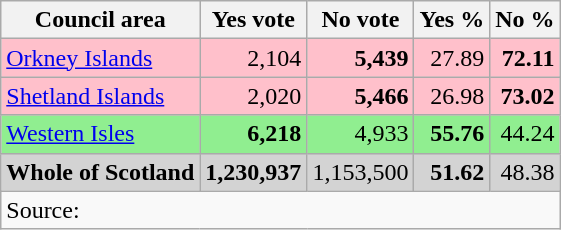<table class=wikitable style=text-align:right>
<tr>
<th>Council area</th>
<th>Yes vote</th>
<th>No vote</th>
<th>Yes %</th>
<th>No %</th>
</tr>
<tr style="background:pink;">
<td align=left><a href='#'>Orkney Islands</a></td>
<td>2,104</td>
<td><strong>5,439</strong></td>
<td>27.89</td>
<td><strong>72.11</strong></td>
</tr>
<tr style="background:pink;">
<td align=left><a href='#'>Shetland Islands</a></td>
<td>2,020</td>
<td><strong>5,466</strong></td>
<td>26.98</td>
<td><strong>73.02</strong></td>
</tr>
<tr style="background:lightgreen;">
<td align=left><a href='#'>Western Isles</a></td>
<td><strong>6,218</strong></td>
<td>4,933</td>
<td><strong>55.76</strong></td>
<td>44.24</td>
</tr>
<tr style="background:lightgrey;">
<td align=left><strong>Whole of Scotland</strong></td>
<td><strong>1,230,937</strong></td>
<td>1,153,500</td>
<td><strong>51.62</strong></td>
<td>48.38</td>
</tr>
<tr>
<td align=left colspan=5>Source: </td>
</tr>
</table>
